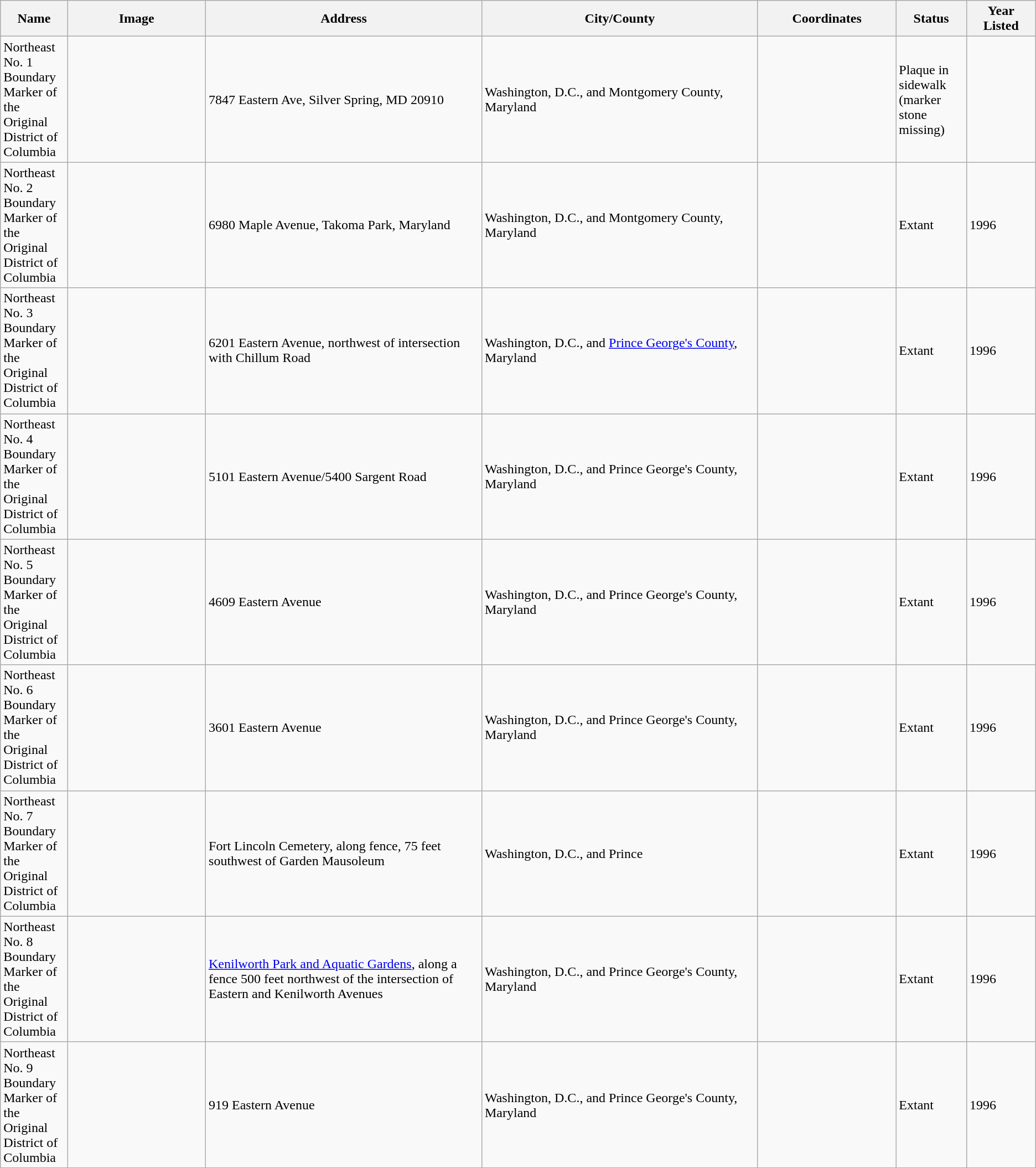<table class="wikitable" style="width:auto">
<tr>
<th style="width:2.5%"><strong>Name</strong></th>
<th style="width:10%"><strong>Image</strong></th>
<th style="width:20%"><strong>Address</strong></th>
<th style="width:20%"><strong>City/County</strong></th>
<th style="width:10%"><strong>Coordinates</strong></th>
<th style="width:5%"><strong>Status</strong></th>
<th style="width:5%"><strong>Year<br>Listed</strong></th>
</tr>
<tr>
<td>Northeast No. 1 Boundary Marker of the Original District of Columbia</td>
<td><br></td>
<td>7847 Eastern Ave, Silver Spring, MD 20910</td>
<td>Washington, D.C., and Montgomery County, Maryland</td>
<td></td>
<td>Plaque in sidewalk (marker stone missing)</td>
<td></td>
</tr>
<tr>
<td>Northeast No. 2 Boundary Marker of the Original District of Columbia</td>
<td><br></td>
<td>6980 Maple Avenue, Takoma Park, Maryland</td>
<td>Washington, D.C., and Montgomery County, Maryland</td>
<td></td>
<td>Extant</td>
<td>1996</td>
</tr>
<tr>
<td>Northeast No. 3 Boundary Marker of the Original District of Columbia</td>
<td><br></td>
<td>6201 Eastern Avenue,  northwest of intersection with Chillum Road</td>
<td>Washington, D.C., and <a href='#'>Prince George's County</a>, Maryland</td>
<td></td>
<td>Extant</td>
<td>1996</td>
</tr>
<tr>
<td>Northeast No. 4 Boundary Marker of the Original District of Columbia</td>
<td><br></td>
<td>5101 Eastern Avenue/5400 Sargent Road</td>
<td>Washington, D.C., and Prince George's County, Maryland</td>
<td></td>
<td>Extant</td>
<td>1996</td>
</tr>
<tr>
<td>Northeast No. 5 Boundary Marker of the Original District of Columbia</td>
<td><br></td>
<td>4609 Eastern Avenue</td>
<td>Washington, D.C., and Prince George's County, Maryland</td>
<td></td>
<td>Extant</td>
<td>1996</td>
</tr>
<tr>
<td>Northeast No. 6 Boundary Marker of the Original District of Columbia</td>
<td><br></td>
<td>3601 Eastern Avenue</td>
<td>Washington, D.C., and Prince George's County, Maryland</td>
<td></td>
<td>Extant</td>
<td>1996</td>
</tr>
<tr>
<td>Northeast No. 7 Boundary Marker of the Original District of Columbia</td>
<td><br></td>
<td>Fort Lincoln Cemetery, along fence, 75 feet southwest of Garden Mausoleum</td>
<td>Washington, D.C., and Prince</td>
<td></td>
<td>Extant</td>
<td>1996</td>
</tr>
<tr>
<td>Northeast No. 8 Boundary Marker of the Original District of Columbia</td>
<td><br></td>
<td><a href='#'>Kenilworth Park and Aquatic Gardens</a>, along a fence 500 feet northwest of the intersection of Eastern and Kenilworth Avenues</td>
<td>Washington, D.C., and Prince George's County, Maryland</td>
<td></td>
<td>Extant</td>
<td>1996</td>
</tr>
<tr>
<td>Northeast No. 9 Boundary Marker of the Original District of Columbia</td>
<td><br></td>
<td>919 Eastern Avenue</td>
<td>Washington, D.C., and Prince George's County, Maryland</td>
<td></td>
<td>Extant</td>
<td>1996</td>
</tr>
<tr>
</tr>
</table>
